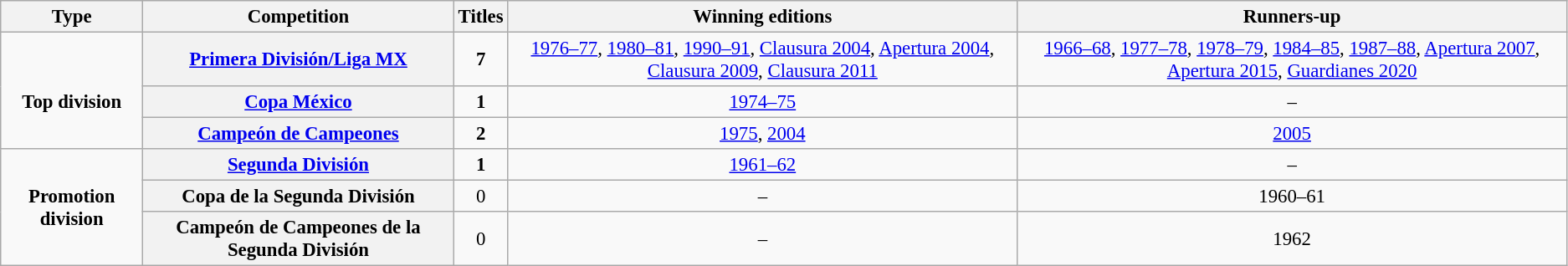<table class="wikitable plainrowheaders" style="font-size:95%; text-align: center;">
<tr>
<th>Type</th>
<th>Competition</th>
<th>Titles</th>
<th>Winning editions</th>
<th>Runners-up</th>
</tr>
<tr>
<td rowspan="3"><br><strong>Top division</strong></td>
<th scope=col><a href='#'>Primera División/Liga MX</a></th>
<td><strong>7</strong></td>
<td><a href='#'>1976–77</a>, <a href='#'>1980–81</a>, <a href='#'>1990–91</a>, <a href='#'>Clausura 2004</a>, <a href='#'>Apertura 2004</a>, <a href='#'>Clausura 2009</a>, <a href='#'>Clausura 2011</a></td>
<td><a href='#'>1966–68</a>, <a href='#'>1977–78</a>, <a href='#'>1978–79</a>, <a href='#'>1984–85</a>, <a href='#'>1987–88</a>, <a href='#'>Apertura 2007</a>, <a href='#'>Apertura 2015</a>, <a href='#'>Guardianes 2020</a></td>
</tr>
<tr>
<th scope=col><a href='#'>Copa México</a></th>
<td><strong>1</strong></td>
<td><a href='#'>1974–75</a></td>
<td>–</td>
</tr>
<tr>
<th scope=col><a href='#'>Campeón de Campeones</a></th>
<td><strong>2</strong></td>
<td><a href='#'>1975</a>, <a href='#'>2004</a></td>
<td><a href='#'>2005</a></td>
</tr>
<tr>
<td rowspan="3"><strong>Promotion division</strong></td>
<th scope=col><a href='#'>Segunda División</a></th>
<td><strong>1</strong></td>
<td><a href='#'>1961–62</a></td>
<td>–</td>
</tr>
<tr>
<th scope=col>Copa de la Segunda División</th>
<td>0</td>
<td>–</td>
<td>1960–61</td>
</tr>
<tr>
<th scope=col>Campeón de Campeones de la Segunda División</th>
<td>0</td>
<td>–</td>
<td>1962</td>
</tr>
</table>
